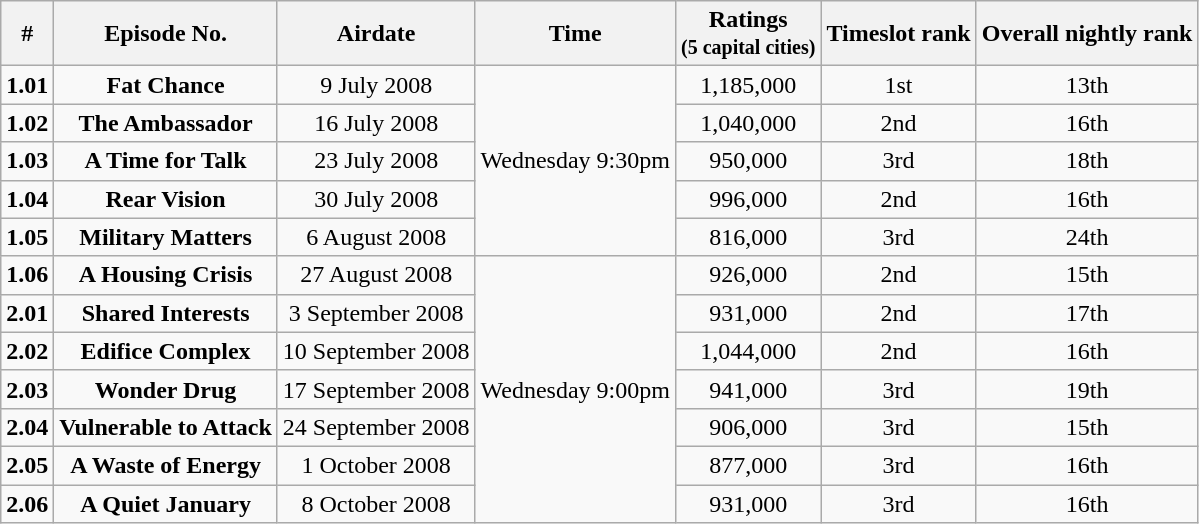<table class="wikitable sortable">
<tr>
<th>#</th>
<th>Episode No.</th>
<th>Airdate</th>
<th>Time</th>
<th>Ratings<br><small>(5 capital cities)</small></th>
<th>Timeslot rank</th>
<th>Overall nightly rank</th>
</tr>
<tr>
<td align="center"><strong>1.01</strong></td>
<td align="center"><strong>Fat Chance</strong></td>
<td align="center">9 July 2008</td>
<td align="center" rowspan="5">Wednesday 9:30pm</td>
<td align="center">1,185,000</td>
<td align="center">1st</td>
<td align="center">13th</td>
</tr>
<tr>
<td align="center"><strong>1.02</strong></td>
<td align="center"><strong>The Ambassador</strong></td>
<td align="center">16 July 2008</td>
<td align="center">1,040,000</td>
<td align="center">2nd</td>
<td align="center">16th</td>
</tr>
<tr>
<td align="center"><strong>1.03</strong></td>
<td align="center"><strong>A Time for Talk</strong></td>
<td align="center">23 July 2008</td>
<td align="center">950,000</td>
<td align="center">3rd</td>
<td align="center">18th</td>
</tr>
<tr>
<td align="center"><strong>1.04</strong></td>
<td align="center"><strong>Rear Vision</strong></td>
<td align="center">30 July 2008</td>
<td align="center">996,000</td>
<td align="center">2nd</td>
<td align="center">16th</td>
</tr>
<tr>
<td align="center"><strong>1.05</strong></td>
<td align="center"><strong>Military Matters</strong></td>
<td align="center">6 August 2008</td>
<td align="center">816,000</td>
<td align="center">3rd</td>
<td align="center">24th</td>
</tr>
<tr>
<td align="center"><strong>1.06</strong></td>
<td align="center"><strong>A Housing Crisis</strong></td>
<td align="center">27 August 2008</td>
<td align="center" rowspan=7>Wednesday 9:00pm</td>
<td align="center">926,000</td>
<td align="center">2nd</td>
<td align="center">15th</td>
</tr>
<tr>
<td align="center"><strong>2.01</strong></td>
<td align="center"><strong>Shared Interests</strong></td>
<td align="center">3 September 2008</td>
<td align="center">931,000</td>
<td align="center">2nd</td>
<td align="center">17th</td>
</tr>
<tr>
<td align="center"><strong>2.02</strong></td>
<td align="center"><strong>Edifice Complex</strong></td>
<td align="center">10 September 2008</td>
<td align="center">1,044,000</td>
<td align="center">2nd</td>
<td align="center">16th</td>
</tr>
<tr>
<td align="center"><strong>2.03</strong></td>
<td align="center"><strong>Wonder Drug</strong></td>
<td align="center">17 September 2008</td>
<td align="center">941,000</td>
<td align="center">3rd</td>
<td align="center">19th</td>
</tr>
<tr>
<td align="center"><strong>2.04</strong></td>
<td align="center"><strong>Vulnerable to Attack</strong></td>
<td align="center">24 September 2008</td>
<td align="center">906,000</td>
<td align="center">3rd</td>
<td align="center">15th</td>
</tr>
<tr>
<td align="center"><strong>2.05</strong></td>
<td align="center"><strong>A Waste of Energy</strong></td>
<td align="center">1 October 2008</td>
<td align="center">877,000</td>
<td align="center">3rd</td>
<td align="center">16th</td>
</tr>
<tr>
<td align="center"><strong>2.06</strong></td>
<td align="center"><strong>A Quiet January</strong></td>
<td align="center">8 October 2008</td>
<td align="center">931,000</td>
<td align="center">3rd</td>
<td align="center">16th</td>
</tr>
</table>
